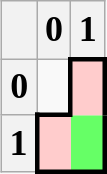<table class="wikitable" style="float:right;font-size:150%;">
<tr>
<th></th>
<th>0</th>
<th>1</th>
</tr>
<tr>
<th>0</th>
<td></td>
<td style="background:#ffcccc;border:solid;border-bottom:none;"></td>
</tr>
<tr>
<th>1</th>
<td style="background:#ffcccc;border:solid;border-right:none;"></td>
<td style="background:#66ff66;border:solid;border-top:none;border-left:none;"></td>
</tr>
</table>
